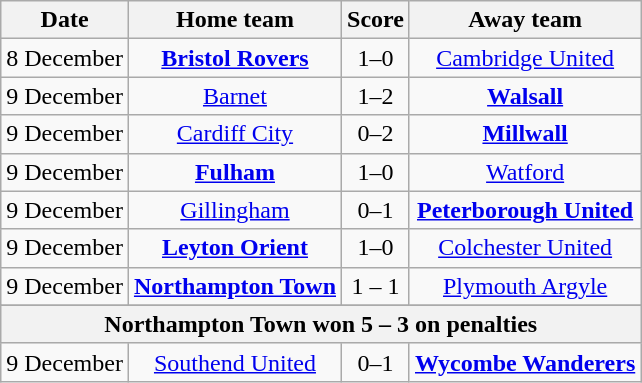<table class="wikitable" style="text-align: center">
<tr>
<th>Date</th>
<th>Home team</th>
<th>Score</th>
<th>Away team</th>
</tr>
<tr>
<td>8 December</td>
<td><strong><a href='#'>Bristol Rovers</a></strong></td>
<td>1–0</td>
<td><a href='#'>Cambridge United</a></td>
</tr>
<tr>
<td>9 December</td>
<td><a href='#'>Barnet</a></td>
<td>1–2</td>
<td><strong><a href='#'>Walsall</a></strong></td>
</tr>
<tr>
<td>9 December</td>
<td><a href='#'>Cardiff City</a></td>
<td>0–2</td>
<td><strong><a href='#'>Millwall</a></strong></td>
</tr>
<tr>
<td>9 December</td>
<td><strong><a href='#'>Fulham</a></strong></td>
<td>1–0</td>
<td><a href='#'>Watford</a></td>
</tr>
<tr>
<td>9 December</td>
<td><a href='#'>Gillingham</a></td>
<td>0–1</td>
<td><strong><a href='#'>Peterborough United</a></strong></td>
</tr>
<tr>
<td>9 December</td>
<td><strong><a href='#'>Leyton Orient</a></strong></td>
<td>1–0</td>
<td><a href='#'>Colchester United</a></td>
</tr>
<tr>
<td>9 December</td>
<td><strong><a href='#'>Northampton Town</a></strong></td>
<td>1 – 1</td>
<td><a href='#'>Plymouth Argyle</a></td>
</tr>
<tr>
</tr>
<tr>
<th colspan="5">Northampton Town won 5 – 3 on penalties</th>
</tr>
<tr>
<td>9 December</td>
<td><a href='#'>Southend United</a></td>
<td>0–1</td>
<td><strong><a href='#'>Wycombe Wanderers</a></strong></td>
</tr>
</table>
